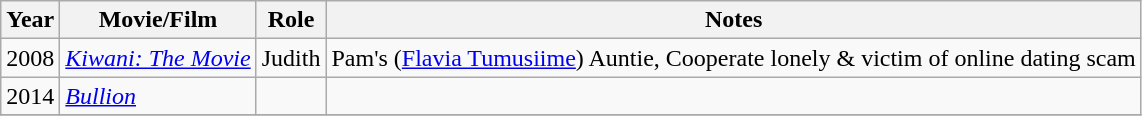<table class="wikitable">
<tr>
<th>Year</th>
<th>Movie/Film</th>
<th>Role</th>
<th>Notes</th>
</tr>
<tr>
<td>2008</td>
<td><em><a href='#'>Kiwani: The Movie</a></em></td>
<td>Judith</td>
<td>Pam's (<a href='#'>Flavia Tumusiime</a>) Auntie, Cooperate lonely & victim of online dating scam</td>
</tr>
<tr>
<td>2014</td>
<td><em><a href='#'>Bullion</a></em></td>
<td></td>
<td></td>
</tr>
<tr>
</tr>
</table>
